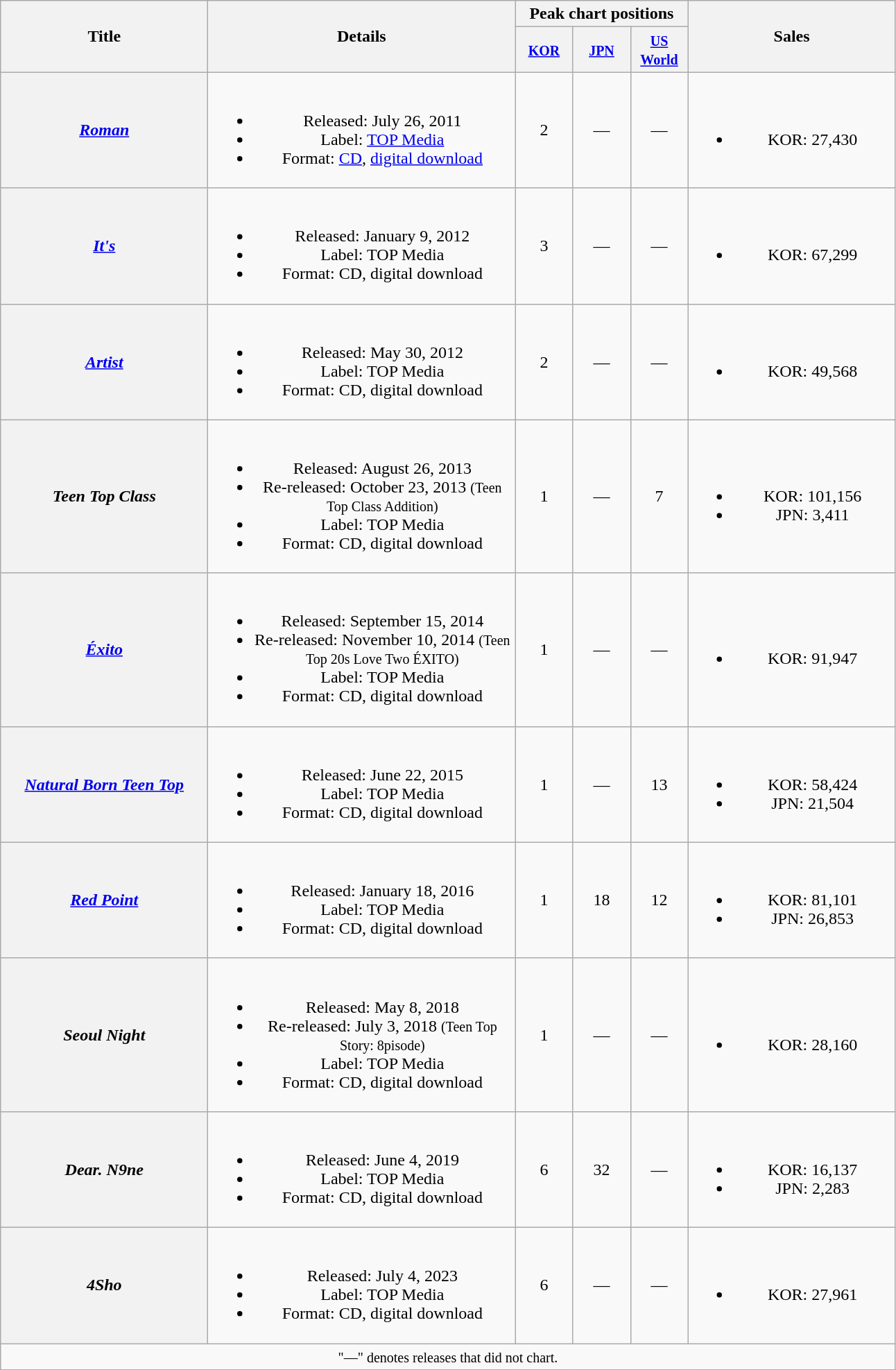<table class="wikitable plainrowheaders" style="text-align:center;">
<tr>
<th rowspan="2" style="width:12em;">Title</th>
<th rowspan="2" style="width:18em;">Details</th>
<th colspan="3">Peak chart positions</th>
<th rowspan="2" style="width:12em;">Sales</th>
</tr>
<tr>
<th style="width:3em;"><small><a href='#'>KOR</a></small><br></th>
<th style="width:3em;"><small><a href='#'>JPN</a></small><br></th>
<th style="width:3em;"><small><a href='#'>US<br>World</a></small><br></th>
</tr>
<tr>
<th scope="row"><em><a href='#'>Roman</a></em></th>
<td><br><ul><li>Released: July 26, 2011 </li><li>Label: <a href='#'>TOP Media</a></li><li>Format: <a href='#'>CD</a>, <a href='#'>digital download</a></li></ul></td>
<td>2</td>
<td>—</td>
<td>—</td>
<td><br><ul><li>KOR: 27,430</li></ul></td>
</tr>
<tr>
<th scope="row"><em><a href='#'>It's</a></em></th>
<td><br><ul><li>Released: January 9, 2012 </li><li>Label: TOP Media</li><li>Format: CD, digital download</li></ul></td>
<td>3</td>
<td>—</td>
<td>—</td>
<td><br><ul><li>KOR: 67,299</li></ul></td>
</tr>
<tr>
<th scope="row"><em><a href='#'>Artist</a></em></th>
<td><br><ul><li>Released: May 30, 2012 </li><li>Label: TOP Media</li><li>Format: CD, digital download</li></ul></td>
<td>2</td>
<td>—</td>
<td>—</td>
<td><br><ul><li>KOR: 49,568</li></ul></td>
</tr>
<tr>
<th scope="row"><em>Teen Top Class</em></th>
<td><br><ul><li>Released: August 26, 2013 </li><li>Re-released: October 23, 2013 <small>(Teen Top Class Addition)</small></li><li>Label: TOP Media</li><li>Format: CD, digital download</li></ul></td>
<td>1</td>
<td>—</td>
<td>7</td>
<td><br><ul><li>KOR: 101,156</li><li>JPN: 3,411</li></ul></td>
</tr>
<tr>
<th scope="row"><em><a href='#'>Éxito</a></em></th>
<td><br><ul><li>Released: September 15, 2014 </li><li>Re-released: November 10, 2014 <small>(Teen Top 20s Love Two ÉXITO)</small></li><li>Label: TOP Media</li><li>Format: CD, digital download</li></ul></td>
<td>1</td>
<td>—</td>
<td>—</td>
<td><br><ul><li>KOR: 91,947</li></ul></td>
</tr>
<tr>
<th scope="row"><em><a href='#'>Natural Born Teen Top</a></em></th>
<td><br><ul><li>Released: June 22, 2015 </li><li>Label: TOP Media</li><li>Format: CD, digital download</li></ul></td>
<td>1</td>
<td>—</td>
<td>13</td>
<td><br><ul><li>KOR: 58,424</li><li>JPN: 21,504</li></ul></td>
</tr>
<tr>
<th scope="row"><em><a href='#'>Red Point</a></em></th>
<td><br><ul><li>Released: January 18, 2016 </li><li>Label: TOP Media</li><li>Format: CD, digital download</li></ul></td>
<td>1</td>
<td>18</td>
<td>12</td>
<td><br><ul><li>KOR: 81,101</li><li>JPN: 26,853</li></ul></td>
</tr>
<tr>
<th scope="row"><em>Seoul Night</em></th>
<td><br><ul><li>Released: May 8, 2018 </li><li>Re-released: July 3, 2018 <small>(Teen Top Story: 8pisode)</small></li><li>Label: TOP Media</li><li>Format: CD, digital download</li></ul></td>
<td>1</td>
<td>—</td>
<td>—</td>
<td><br><ul><li>KOR: 28,160</li></ul></td>
</tr>
<tr>
<th scope="row"><em>Dear. N9ne</em></th>
<td><br><ul><li>Released: June 4, 2019 </li><li>Label: TOP Media</li><li>Format: CD, digital download</li></ul></td>
<td>6</td>
<td>32</td>
<td>—</td>
<td><br><ul><li>KOR: 16,137</li><li>JPN: 2,283 </li></ul></td>
</tr>
<tr>
<th scope="row"><em>4Sho</em></th>
<td><br><ul><li>Released: July 4, 2023</li><li>Label: TOP Media</li><li>Format: CD, digital download</li></ul></td>
<td>6</td>
<td>—</td>
<td>—</td>
<td><br><ul><li>KOR: 27,961</li></ul></td>
</tr>
<tr>
<td colspan="6"><small>"—" denotes releases that did not chart.</small></td>
</tr>
</table>
